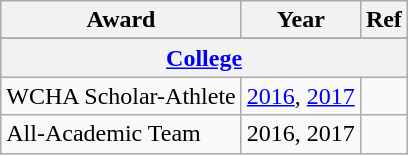<table class="wikitable">
<tr>
<th>Award</th>
<th>Year</th>
<th>Ref</th>
</tr>
<tr>
</tr>
<tr>
<th colspan="3"><a href='#'>College</a></th>
</tr>
<tr>
<td>WCHA Scholar-Athlete</td>
<td><a href='#'>2016</a>, <a href='#'>2017</a></td>
<td></td>
</tr>
<tr>
<td>All-Academic Team</td>
<td>2016, 2017</td>
<td></td>
</tr>
</table>
